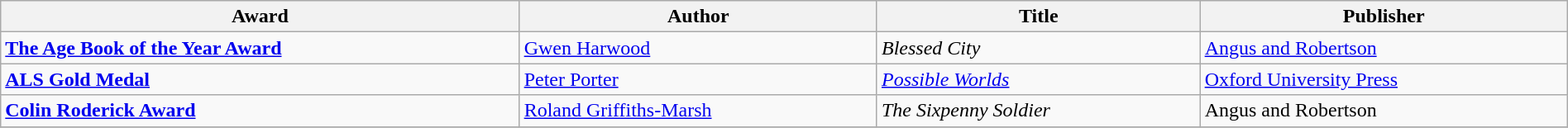<table class="wikitable" width=100%>
<tr>
<th>Award</th>
<th>Author</th>
<th>Title</th>
<th>Publisher</th>
</tr>
<tr>
<td><strong><a href='#'>The Age Book of the Year Award</a></strong></td>
<td><a href='#'>Gwen Harwood</a></td>
<td><em>Blessed City</em></td>
<td><a href='#'>Angus and Robertson</a></td>
</tr>
<tr>
<td><strong><a href='#'>ALS Gold Medal</a></strong></td>
<td><a href='#'>Peter Porter</a></td>
<td><em><a href='#'>Possible Worlds</a></em></td>
<td><a href='#'>Oxford University Press</a></td>
</tr>
<tr>
<td><strong><a href='#'>Colin Roderick Award</a></strong></td>
<td><a href='#'>Roland Griffiths-Marsh</a></td>
<td><em>The Sixpenny Soldier</em></td>
<td>Angus and Robertson</td>
</tr>
<tr>
</tr>
</table>
